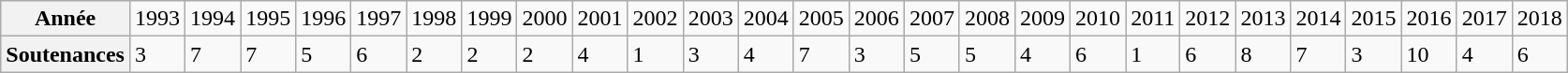<table class="wikitable">
<tr>
<th>Année</th>
<td>1993</td>
<td>1994</td>
<td>1995</td>
<td>1996</td>
<td>1997</td>
<td>1998</td>
<td>1999</td>
<td>2000</td>
<td>2001</td>
<td>2002</td>
<td>2003</td>
<td>2004</td>
<td>2005</td>
<td>2006</td>
<td>2007</td>
<td>2008</td>
<td>2009</td>
<td>2010</td>
<td>2011</td>
<td>2012</td>
<td>2013</td>
<td>2014</td>
<td>2015</td>
<td>2016</td>
<td>2017</td>
<td>2018</td>
</tr>
<tr>
<th>Soutenances</th>
<td>3</td>
<td>7</td>
<td>7</td>
<td>5</td>
<td>6</td>
<td>2</td>
<td>2</td>
<td>2</td>
<td>4</td>
<td>1</td>
<td>3</td>
<td>4</td>
<td>7</td>
<td>3</td>
<td>5</td>
<td>5</td>
<td>4</td>
<td>6</td>
<td>1</td>
<td>6</td>
<td>8</td>
<td>7</td>
<td>3</td>
<td>10</td>
<td>4</td>
<td>6</td>
</tr>
</table>
